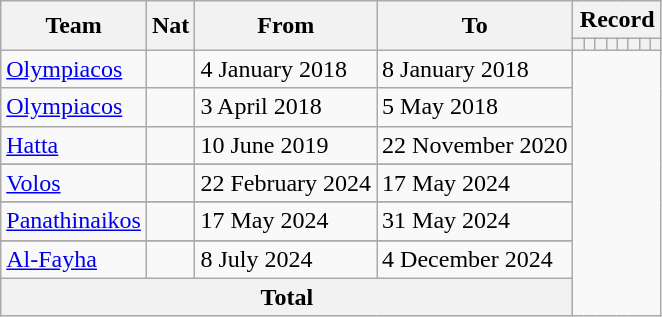<table class=wikitable style=text-align:center>
<tr>
<th rowspan="2">Team</th>
<th rowspan="2">Nat</th>
<th rowspan="2">From</th>
<th rowspan="2">To</th>
<th colspan="8">Record</th>
</tr>
<tr>
<th></th>
<th></th>
<th></th>
<th></th>
<th></th>
<th></th>
<th></th>
<th></th>
</tr>
<tr>
<td align=left><a href='#'>Olympiacos</a></td>
<td></td>
<td align=left>4 January 2018</td>
<td align=left>8 January 2018<br></td>
</tr>
<tr>
<td align=left><a href='#'>Olympiacos</a></td>
<td></td>
<td align=left>3 April 2018</td>
<td align=left>5 May 2018<br></td>
</tr>
<tr>
<td align=left><a href='#'>Hatta</a></td>
<td></td>
<td align=left>10 June 2019</td>
<td align=left>22 November 2020<br></td>
</tr>
<tr>
</tr>
<tr>
<td align=left><a href='#'>Volos</a></td>
<td></td>
<td align=left>22 February 2024</td>
<td align=left>17 May 2024<br></td>
</tr>
<tr>
</tr>
<tr>
<td align=left><a href='#'>Panathinaikos</a></td>
<td></td>
<td align=left>17 May 2024</td>
<td align=left>31 May 2024<br></td>
</tr>
<tr>
</tr>
<tr>
<td align=left><a href='#'>Al-Fayha</a></td>
<td></td>
<td align=left>8 July 2024</td>
<td align=left>4 December 2024<br></td>
</tr>
<tr>
<th colspan="4">Total<br></th>
</tr>
</table>
